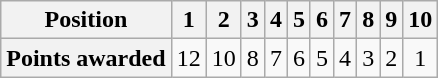<table class="wikitable floatleft" style="text-align: center">
<tr>
<th scope="col">Position</th>
<th scope="col">1</th>
<th scope="col">2</th>
<th scope="col">3</th>
<th scope="col">4</th>
<th scope="col">5</th>
<th scope="col">6</th>
<th scope="col">7</th>
<th scope="col">8</th>
<th scope="col">9</th>
<th scope="col">10</th>
</tr>
<tr>
<th scope="row">Points awarded</th>
<td>12</td>
<td>10</td>
<td>8</td>
<td>7</td>
<td>6</td>
<td>5</td>
<td>4</td>
<td>3</td>
<td>2</td>
<td>1</td>
</tr>
</table>
